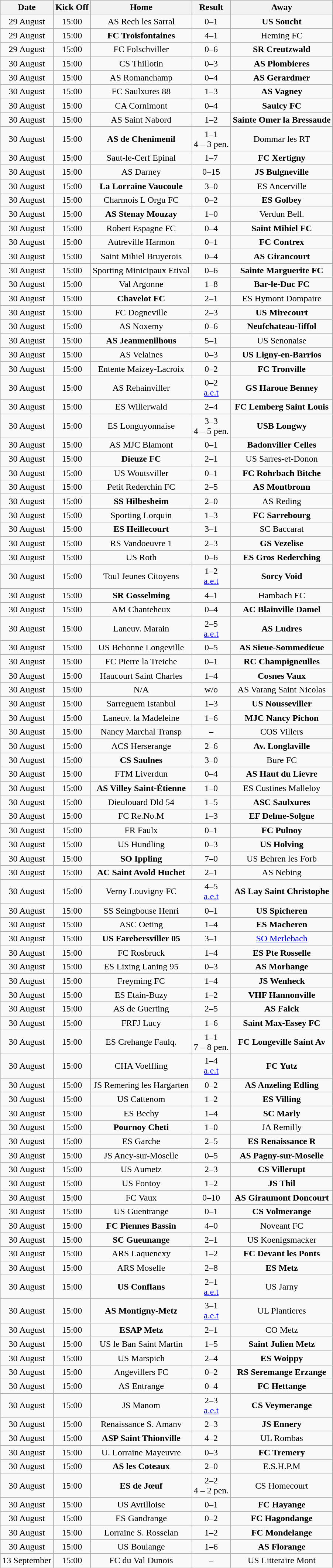<table class="wikitable" style="text-align:center;">
<tr>
<th scope="col">Date</th>
<th scope="col">Kick Off</th>
<th scope="col">Home</th>
<th scope="col">Result</th>
<th scope="col">Away</th>
</tr>
<tr>
<td>29 August</td>
<td>15:00</td>
<td>AS Rech les Sarral</td>
<td>0–1</td>
<td><strong>US Soucht</strong></td>
</tr>
<tr>
<td>29 August</td>
<td>15:00</td>
<td><strong>FC Troisfontaines</strong></td>
<td>4–1</td>
<td>Heming FC</td>
</tr>
<tr>
<td>29 August</td>
<td>15:00</td>
<td>FC Folschviller</td>
<td>0–6</td>
<td><strong>SR Creutzwald</strong></td>
</tr>
<tr>
<td>30 August</td>
<td>15:00</td>
<td>CS Thillotin</td>
<td>0–3</td>
<td><strong>AS Plombieres</strong></td>
</tr>
<tr>
<td>30 August</td>
<td>15:00</td>
<td>AS Romanchamp</td>
<td>0–4</td>
<td><strong>AS Gerardmer</strong></td>
</tr>
<tr>
<td>30 August</td>
<td>15:00</td>
<td>FC Saulxures 88</td>
<td>1–3</td>
<td><strong>AS Vagney</strong></td>
</tr>
<tr>
<td>30 August</td>
<td>15:00</td>
<td>CA Cornimont</td>
<td>0–4</td>
<td><strong>Saulcy FC</strong></td>
</tr>
<tr>
<td>30 August</td>
<td>15:00</td>
<td>AS Saint Nabord</td>
<td>1–2</td>
<td><strong>Sainte Omer la Bressaude</strong></td>
</tr>
<tr>
<td>30 August</td>
<td>15:00</td>
<td><strong>AS de Chenimenil</strong></td>
<td>1–1 <br> 4 – 3 pen.</td>
<td>Dommar les RT</td>
</tr>
<tr>
<td>30 August</td>
<td>15:00</td>
<td>Saut-le-Cerf Epinal</td>
<td>1–7</td>
<td><strong>FC Xertigny</strong></td>
</tr>
<tr>
<td>30 August</td>
<td>15:00</td>
<td>AS Darney</td>
<td>0–15</td>
<td><strong>JS Bulgneville</strong></td>
</tr>
<tr>
<td>30 August</td>
<td>15:00</td>
<td><strong>La Lorraine Vaucoule</strong></td>
<td>3–0</td>
<td>ES Ancerville</td>
</tr>
<tr>
<td>30 August</td>
<td>15:00</td>
<td>Charmois L Orgu FC</td>
<td>0–2</td>
<td><strong>ES Golbey</strong></td>
</tr>
<tr>
<td>30 August</td>
<td>15:00</td>
<td><strong>AS Stenay Mouzay</strong></td>
<td>1–0</td>
<td>Verdun Bell.</td>
</tr>
<tr>
<td>30 August</td>
<td>15:00</td>
<td>Robert Espagne FC</td>
<td>0–4</td>
<td><strong>Saint Mihiel FC</strong></td>
</tr>
<tr>
<td>30 August</td>
<td>15:00</td>
<td>Autreville Harmon</td>
<td>0–1</td>
<td><strong>FC Contrex</strong></td>
</tr>
<tr>
<td>30 August</td>
<td>15:00</td>
<td>Saint Mihiel Bruyerois</td>
<td>0–4</td>
<td><strong>AS Girancourt</strong></td>
</tr>
<tr>
<td>30 August</td>
<td>15:00</td>
<td>Sporting Minicipaux Etival</td>
<td>0–6</td>
<td><strong>Sainte Marguerite FC</strong></td>
</tr>
<tr>
<td>30 August</td>
<td>15:00</td>
<td>Val Argonne</td>
<td>1–8</td>
<td><strong>Bar-le-Duc FC</strong></td>
</tr>
<tr>
<td>30 August</td>
<td>15:00</td>
<td><strong>Chavelot FC</strong></td>
<td>2–1</td>
<td>ES Hymont Dompaire</td>
</tr>
<tr>
<td>30 August</td>
<td>15:00</td>
<td>FC Dogneville</td>
<td>2–3</td>
<td><strong>US Mirecourt</strong></td>
</tr>
<tr>
<td>30 August</td>
<td>15:00</td>
<td>AS Noxemy</td>
<td>0–6</td>
<td><strong>Neufchateau-Iiffol</strong></td>
</tr>
<tr>
<td>30 August</td>
<td>15:00</td>
<td><strong>AS Jeanmenilhous</strong></td>
<td>5–1</td>
<td>US Senonaise</td>
</tr>
<tr>
<td>30 August</td>
<td>15:00</td>
<td>AS Velaines</td>
<td>0–3</td>
<td><strong>US Ligny-en-Barrios</strong></td>
</tr>
<tr>
<td>30 August</td>
<td>15:00</td>
<td>Entente Maizey-Lacroix</td>
<td>0–2</td>
<td><strong>FC Tronville</strong></td>
</tr>
<tr>
<td>30 August</td>
<td>15:00</td>
<td>AS Rehainviller</td>
<td>0–2 <br> <a href='#'>a.e.t</a></td>
<td><strong>GS Haroue Benney</strong></td>
</tr>
<tr>
<td>30 August</td>
<td>15:00</td>
<td>ES Willerwald</td>
<td>2–4</td>
<td><strong>FC Lemberg Saint Louis</strong></td>
</tr>
<tr>
<td>30 August</td>
<td>15:00</td>
<td>ES Longuyonnaise</td>
<td>3–3 <br> 4 – 5 pen.</td>
<td><strong>USB Longwy</strong></td>
</tr>
<tr>
<td>30 August</td>
<td>15:00</td>
<td>AS MJC Blamont</td>
<td>0–1</td>
<td><strong>Badonviller Celles</strong></td>
</tr>
<tr>
<td>30 August</td>
<td>15:00</td>
<td><strong>Dieuze FC</strong></td>
<td>2–1</td>
<td>US Sarres-et-Donon</td>
</tr>
<tr>
<td>30 August</td>
<td>15:00</td>
<td>US Woutsviller</td>
<td>0–1</td>
<td><strong>FC Rohrbach Bitche</strong></td>
</tr>
<tr>
<td>30 August</td>
<td>15:00</td>
<td>Petit Rederchin FC</td>
<td>2–5</td>
<td><strong>AS Montbronn</strong></td>
</tr>
<tr>
<td>30 August</td>
<td>15:00</td>
<td><strong>SS Hilbesheim</strong></td>
<td>2–0</td>
<td>AS Reding</td>
</tr>
<tr>
<td>30 August</td>
<td>15:00</td>
<td>Sporting Lorquin</td>
<td>1–3</td>
<td><strong>FC Sarrebourg</strong></td>
</tr>
<tr>
<td>30 August</td>
<td>15:00</td>
<td><strong>ES Heillecourt</strong></td>
<td>3–1</td>
<td>SC Baccarat</td>
</tr>
<tr>
<td>30 August</td>
<td>15:00</td>
<td>RS Vandoeuvre 1</td>
<td>2–3</td>
<td><strong>GS Vezelise</strong></td>
</tr>
<tr>
<td>30 August</td>
<td>15:00</td>
<td>US Roth</td>
<td>0–6</td>
<td><strong>ES Gros Rederching</strong></td>
</tr>
<tr>
<td>30 August</td>
<td>15:00</td>
<td>Toul Jeunes Citoyens</td>
<td>1–2 <br> <a href='#'>a.e.t</a></td>
<td><strong>Sorcy Void</strong></td>
</tr>
<tr>
<td>30 August</td>
<td>15:00</td>
<td><strong>SR Gosselming</strong></td>
<td>4–1</td>
<td>Hambach FC</td>
</tr>
<tr>
<td>30 August</td>
<td>15:00</td>
<td>AM Chanteheux</td>
<td>0–4</td>
<td><strong>AC Blainville Damel</strong></td>
</tr>
<tr>
<td>30 August</td>
<td>15:00</td>
<td>Laneuv. Marain</td>
<td>2–5 <br> <a href='#'>a.e.t</a></td>
<td><strong>AS Ludres</strong></td>
</tr>
<tr>
<td>30 August</td>
<td>15:00</td>
<td>US Behonne Longeville</td>
<td>0–5</td>
<td><strong>AS Sieue-Sommedieue</strong></td>
</tr>
<tr>
<td>30 August</td>
<td>15:00</td>
<td>FC Pierre la Treiche</td>
<td>0–1</td>
<td><strong>RC Champigneulles</strong></td>
</tr>
<tr>
<td>30 August</td>
<td>15:00</td>
<td>Haucourt Saint Charles</td>
<td>1–4</td>
<td><strong>Cosnes Vaux</strong></td>
</tr>
<tr>
<td>30 August</td>
<td>15:00</td>
<td>N/A</td>
<td>w/o</td>
<td>AS Varang Saint Nicolas</td>
</tr>
<tr>
<td>30 August</td>
<td>15:00</td>
<td>Sarreguem Istanbul</td>
<td>1–3</td>
<td><strong>US Nousseviller</strong></td>
</tr>
<tr>
<td>30 August</td>
<td>15:00</td>
<td>Laneuv. la Madeleine</td>
<td>1–6</td>
<td><strong>MJC Nancy Pichon</strong></td>
</tr>
<tr>
<td>30 August</td>
<td>15:00</td>
<td>Nancy Marchal Transp</td>
<td>–</td>
<td>COS Villers</td>
</tr>
<tr>
<td>30 August</td>
<td>15:00</td>
<td>ACS Herserange</td>
<td>2–6</td>
<td><strong>Av. Longlaville</strong></td>
</tr>
<tr>
<td>30 August</td>
<td>15:00</td>
<td><strong>CS Saulnes</strong></td>
<td>3–0</td>
<td>Bure FC</td>
</tr>
<tr>
<td>30 August</td>
<td>15:00</td>
<td>FTM Liverdun</td>
<td>0–4</td>
<td><strong>AS Haut du Lievre</strong></td>
</tr>
<tr>
<td>30 August</td>
<td>15:00</td>
<td><strong>AS Villey Saint-Étienne</strong></td>
<td>1–0</td>
<td>ES Custines Malleloy</td>
</tr>
<tr>
<td>30 August</td>
<td>15:00</td>
<td>Dieulouard Dld 54</td>
<td>1–5</td>
<td><strong>ASC Saulxures</strong></td>
</tr>
<tr>
<td>30 August</td>
<td>15:00</td>
<td>FC Re.No.M</td>
<td>1–3</td>
<td><strong>EF Delme-Solgne</strong></td>
</tr>
<tr>
<td>30 August</td>
<td>15:00</td>
<td>FR Faulx</td>
<td>0–1</td>
<td><strong>FC Pulnoy</strong></td>
</tr>
<tr>
<td>30 August</td>
<td>15:00</td>
<td>US Hundling</td>
<td>0–3</td>
<td><strong>US Holving</strong></td>
</tr>
<tr>
<td>30 August</td>
<td>15:00</td>
<td><strong>SO Ippling</strong></td>
<td>7–0</td>
<td>US Behren les Forb</td>
</tr>
<tr>
<td>30 August</td>
<td>15:00</td>
<td><strong>AC Saint Avold Huchet</strong></td>
<td>2–1</td>
<td>AS Nebing</td>
</tr>
<tr>
<td>30 August</td>
<td>15:00</td>
<td>Verny Louvigny FC</td>
<td>4–5 <br> <a href='#'>a.e.t</a></td>
<td><strong>AS Lay Saint Christophe</strong></td>
</tr>
<tr>
<td>30 August</td>
<td>15:00</td>
<td>SS Seingbouse Henri</td>
<td>0–1</td>
<td><strong>US Spicheren</strong></td>
</tr>
<tr>
<td>30 August</td>
<td>15:00</td>
<td>ASC Oeting</td>
<td>1–4</td>
<td><strong>ES Macheren</strong></td>
</tr>
<tr>
<td>30 August</td>
<td>15:00</td>
<td><strong>US Farebersviller 05</strong></td>
<td>3–1</td>
<td><a href='#'>SO Merlebach</a></td>
</tr>
<tr>
<td>30 August</td>
<td>15:00</td>
<td>FC Rosbruck</td>
<td>1–4</td>
<td><strong>ES Pte Rosselle</strong></td>
</tr>
<tr>
<td>30 August</td>
<td>15:00</td>
<td>ES Lixing Laning 95</td>
<td>0–3</td>
<td><strong>AS Morhange</strong></td>
</tr>
<tr>
<td>30 August</td>
<td>15:00</td>
<td>Freyming FC</td>
<td>1–4</td>
<td><strong>JS Wenheck</strong></td>
</tr>
<tr>
<td>30 August</td>
<td>15:00</td>
<td>ES Etain-Buzy</td>
<td>1–2</td>
<td><strong>VHF Hannonville</strong></td>
</tr>
<tr>
<td>30 August</td>
<td>15:00</td>
<td>AS de Guerting</td>
<td>2–5</td>
<td><strong>AS Falck</strong></td>
</tr>
<tr>
<td>30 August</td>
<td>15:00</td>
<td>FRFJ Lucy</td>
<td>1–6</td>
<td><strong>Saint Max-Essey FC</strong></td>
</tr>
<tr>
<td>30 August</td>
<td>15:00</td>
<td>ES Crehange Faulq.</td>
<td>1–1 <br> 7 – 8 pen.</td>
<td><strong>FC Longeville Saint Av</strong></td>
</tr>
<tr>
<td>30 August</td>
<td>15:00</td>
<td>CHA Voelfling</td>
<td>1–4 <br> <a href='#'>a.e.t</a></td>
<td><strong>FC Yutz</strong></td>
</tr>
<tr>
<td>30 August</td>
<td>15:00</td>
<td>JS Remering les Hargarten</td>
<td>0–2</td>
<td><strong>AS Anzeling Edling</strong></td>
</tr>
<tr>
<td>30 August</td>
<td>15:00</td>
<td>US Cattenom</td>
<td>1–2</td>
<td><strong>ES Villing</strong></td>
</tr>
<tr>
<td>30 August</td>
<td>15:00</td>
<td>ES Bechy</td>
<td>1–4</td>
<td><strong>SC Marly</strong></td>
</tr>
<tr>
<td>30 August</td>
<td>15:00</td>
<td><strong>Pournoy Cheti</strong></td>
<td>1–0</td>
<td>JA Remilly</td>
</tr>
<tr>
<td>30 August</td>
<td>15:00</td>
<td>ES Garche</td>
<td>2–5</td>
<td><strong>ES Renaissance R</strong></td>
</tr>
<tr>
<td>30 August</td>
<td>15:00</td>
<td>JS Ancy-sur-Moselle</td>
<td>0–5</td>
<td><strong>AS Pagny-sur-Moselle</strong></td>
</tr>
<tr>
<td>30 August</td>
<td>15:00</td>
<td>US Aumetz</td>
<td>2–3</td>
<td><strong>CS Villerupt</strong></td>
</tr>
<tr>
<td>30 August</td>
<td>15:00</td>
<td>US Fontoy</td>
<td>1–2</td>
<td><strong>JS Thil</strong></td>
</tr>
<tr>
<td>30 August</td>
<td>15:00</td>
<td>FC Vaux</td>
<td>0–10</td>
<td><strong>AS Giraumont Doncourt</strong></td>
</tr>
<tr>
<td>30 August</td>
<td>15:00</td>
<td>US Guentrange</td>
<td>0–1</td>
<td><strong>CS Volmerange</strong></td>
</tr>
<tr>
<td>30 August</td>
<td>15:00</td>
<td><strong>FC Piennes Bassin</strong></td>
<td>4–0</td>
<td>Noveant FC</td>
</tr>
<tr>
<td>30 August</td>
<td>15:00</td>
<td><strong>SC Gueunange</strong></td>
<td>2–1</td>
<td>US Koenigsmacker</td>
</tr>
<tr>
<td>30 August</td>
<td>15:00</td>
<td>ARS Laquenexy</td>
<td>1–2</td>
<td><strong>FC Devant les Ponts</strong></td>
</tr>
<tr>
<td>30 August</td>
<td>15:00</td>
<td>ARS Moselle</td>
<td>2–8</td>
<td><strong>ES Metz</strong></td>
</tr>
<tr>
<td>30 August</td>
<td>15:00</td>
<td><strong>US Conflans</strong></td>
<td>2–1 <br> <a href='#'>a.e.t</a></td>
<td>US Jarny</td>
</tr>
<tr>
<td>30 August</td>
<td>15:00</td>
<td><strong>AS Montigny-Metz</strong></td>
<td>3–1 <br> <a href='#'>a.e.t</a></td>
<td>UL Plantieres</td>
</tr>
<tr>
<td>30 August</td>
<td>15:00</td>
<td><strong>ESAP Metz</strong></td>
<td>2–1</td>
<td>CO Metz</td>
</tr>
<tr>
<td>30 August</td>
<td>15:00</td>
<td>US le Ban Saint Martin</td>
<td>1–5</td>
<td><strong>Saint Julien Metz</strong></td>
</tr>
<tr>
<td>30 August</td>
<td>15:00</td>
<td>US Marspich</td>
<td>2–4</td>
<td><strong>ES Woippy</strong></td>
</tr>
<tr>
<td>30 August</td>
<td>15:00</td>
<td>Angevillers FC</td>
<td>0–2</td>
<td><strong>RS Seremange Erzange</strong></td>
</tr>
<tr>
<td>30 August</td>
<td>15:00</td>
<td>AS Entrange</td>
<td>0–4</td>
<td><strong>FC Hettange</strong></td>
</tr>
<tr>
<td>30 August</td>
<td>15:00</td>
<td>JS Manom</td>
<td>2–3 <br> <a href='#'>a.e.t</a></td>
<td><strong>CS Veymerange</strong></td>
</tr>
<tr>
<td>30 August</td>
<td>15:00</td>
<td>Renaissance S. Amanv</td>
<td>2–3</td>
<td><strong>JS Ennery</strong></td>
</tr>
<tr>
<td>30 August</td>
<td>15:00</td>
<td><strong>ASP Saint Thionville</strong></td>
<td>4–2</td>
<td>UL Rombas</td>
</tr>
<tr>
<td>30 August</td>
<td>15:00</td>
<td>U. Lorraine Mayeuvre</td>
<td>0–3</td>
<td><strong>FC Tremery</strong></td>
</tr>
<tr>
<td>30 August</td>
<td>15:00</td>
<td><strong>AS les Coteaux</strong></td>
<td>2–0</td>
<td>E.S.H.P.M</td>
</tr>
<tr>
<td>30 August</td>
<td>15:00</td>
<td><strong>ES de Jœuf</strong></td>
<td>2–2 <br> 4 – 2 pen.</td>
<td>CS Homecourt</td>
</tr>
<tr>
<td>30 August</td>
<td>15:00</td>
<td>US Avrilloise</td>
<td>0–1</td>
<td><strong>FC Hayange</strong></td>
</tr>
<tr>
<td>30 August</td>
<td>15:00</td>
<td>ES Gandrange</td>
<td>0–2</td>
<td><strong>FC Hagondange</strong></td>
</tr>
<tr>
<td>30 August</td>
<td>15:00</td>
<td>Lorraine S. Rosselan</td>
<td>1–2</td>
<td><strong>FC Mondelange</strong></td>
</tr>
<tr>
<td>30 August</td>
<td>15:00</td>
<td>US Boulange</td>
<td>1–6</td>
<td><strong>AS Florange</strong></td>
</tr>
<tr>
<td>13 September</td>
<td>15:00</td>
<td>FC du Val Dunois</td>
<td>–</td>
<td>US Litteraire Mont</td>
</tr>
</table>
